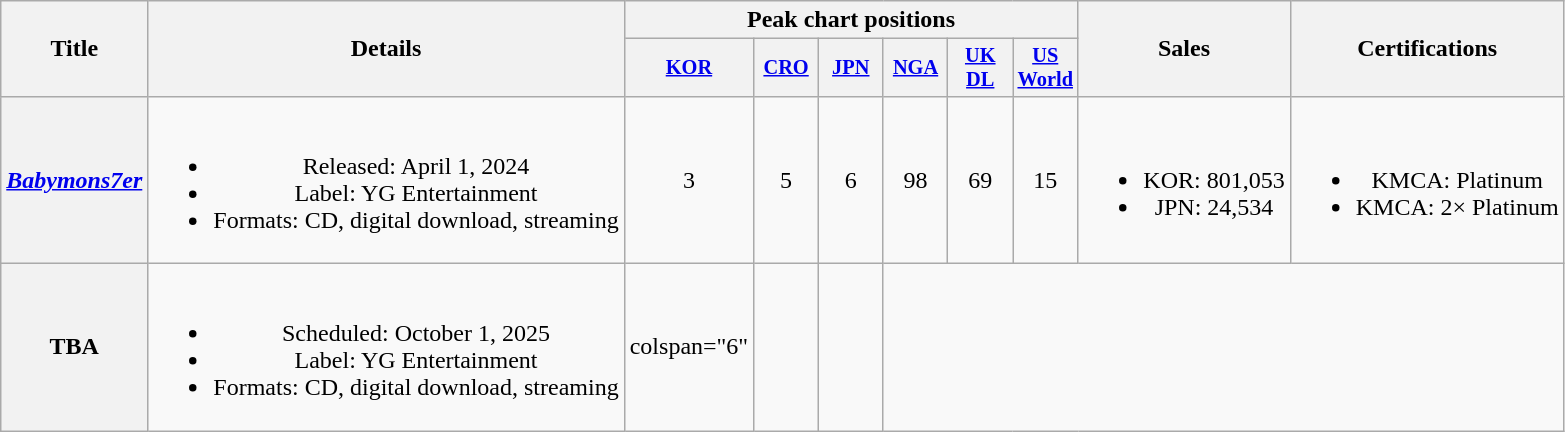<table class="wikitable plainrowheaders" style="text-align:center">
<tr>
<th scope="col" rowspan="2">Title</th>
<th scope="col" rowspan="2">Details</th>
<th scope="col" colspan="6">Peak chart positions</th>
<th scope="col" rowspan="2">Sales</th>
<th scope="col" rowspan="2">Certifications</th>
</tr>
<tr>
<th scope="col" style="font-size:85%; width:2.7em"><a href='#'>KOR</a><br></th>
<th scope="col" style="font-size:85%; width:2.7em"><a href='#'>CRO</a><br></th>
<th scope="col" style="font-size:85%; width:2.7em"><a href='#'>JPN</a><br></th>
<th scope="col" style="font-size:85%; width:2.7em"><a href='#'>NGA</a><br></th>
<th scope="col" style="font-size:85%; width:2.7em"><a href='#'>UK<br>DL</a><br></th>
<th scope="col" style="font-size:85%; width:2.7em"><a href='#'>US<br>World</a><br></th>
</tr>
<tr>
<th scope="row"><em><a href='#'>Babymons7er</a></em></th>
<td><br><ul><li>Released: April 1, 2024</li><li>Label: YG Entertainment</li><li>Formats: CD, digital download, streaming</li></ul></td>
<td>3</td>
<td>5</td>
<td>6</td>
<td>98</td>
<td>69</td>
<td>15</td>
<td><br><ul><li>KOR: 801,053</li><li>JPN: 24,534</li></ul></td>
<td><br><ul><li>KMCA: Platinum</li><li>KMCA: 2× Platinum </li></ul></td>
</tr>
<tr>
<th scope="row">TBA</th>
<td><br><ul><li>Scheduled: October 1, 2025</li><li>Label: YG Entertainment</li><li>Formats: CD, digital download, streaming</li></ul></td>
<td>colspan="6" </td>
<td></td>
<td></td>
</tr>
</table>
